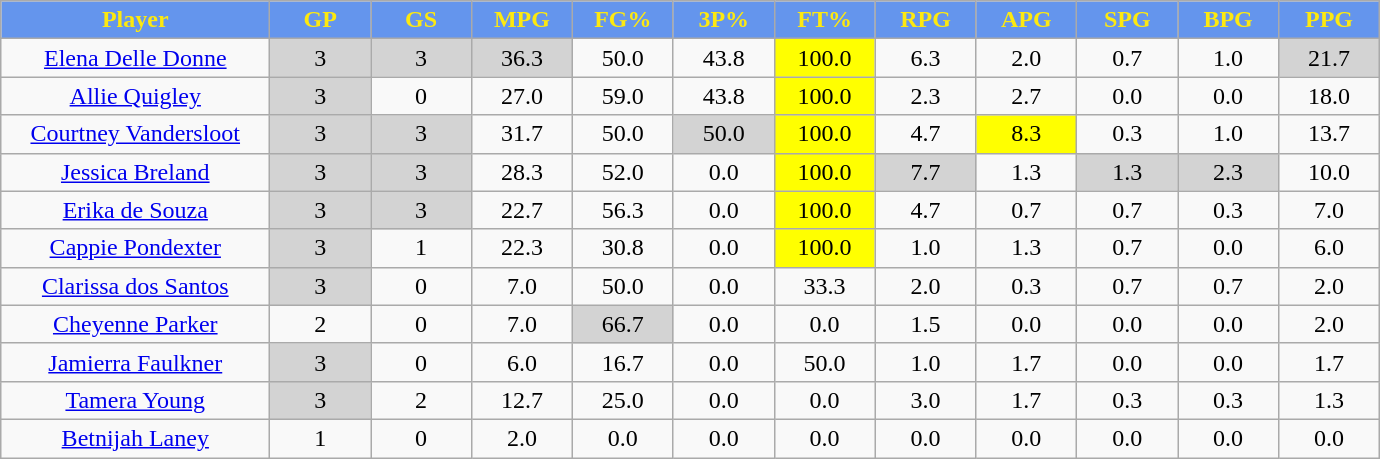<table class="wikitable sortable" style="text-align:center;">
<tr>
<th style="background:#6495ED;color:#FDE910;" width="16%">Player</th>
<th style="background:#6495ED;color:#FDE910;" width="6%">GP</th>
<th style="background:#6495ED;color:#FDE910;" width="6%">GS</th>
<th style="background:#6495ED;color:#FDE910;" width="6%">MPG</th>
<th style="background:#6495ED;color:#FDE910;" width="6%">FG%</th>
<th style="background:#6495ED;color:#FDE910;" width="6%">3P%</th>
<th style="background:#6495ED;color:#FDE910;" width="6%">FT%</th>
<th style="background:#6495ED;color:#FDE910;" width="6%">RPG</th>
<th style="background:#6495ED;color:#FDE910;" width="6%">APG</th>
<th style="background:#6495ED;color:#FDE910;" width="6%">SPG</th>
<th style="background:#6495ED;color:#FDE910;" width="6%">BPG</th>
<th style="background:#6495ED;color:#FDE910;" width="6%">PPG</th>
</tr>
<tr>
<td><a href='#'>Elena Delle Donne</a></td>
<td style="background:#D3D3D3;">3</td>
<td style="background:#D3D3D3;">3</td>
<td style="background:#D3D3D3;">36.3</td>
<td>50.0</td>
<td>43.8</td>
<td style="background:yellow;">100.0</td>
<td>6.3</td>
<td>2.0</td>
<td>0.7</td>
<td>1.0</td>
<td style="background:#D3D3D3;">21.7</td>
</tr>
<tr>
<td><a href='#'>Allie Quigley</a></td>
<td style="background:#D3D3D3;">3</td>
<td>0</td>
<td>27.0</td>
<td>59.0</td>
<td>43.8</td>
<td style="background:yellow;">100.0</td>
<td>2.3</td>
<td>2.7</td>
<td>0.0</td>
<td>0.0</td>
<td>18.0</td>
</tr>
<tr>
<td><a href='#'>Courtney Vandersloot</a></td>
<td style="background:#D3D3D3;">3</td>
<td style="background:#D3D3D3;">3</td>
<td>31.7</td>
<td>50.0</td>
<td style="background:#D3D3D3;">50.0</td>
<td style="background:yellow;">100.0</td>
<td>4.7</td>
<td style="background:yellow;">8.3</td>
<td>0.3</td>
<td>1.0</td>
<td>13.7</td>
</tr>
<tr>
<td><a href='#'>Jessica Breland</a></td>
<td style="background:#D3D3D3;">3</td>
<td style="background:#D3D3D3;">3</td>
<td>28.3</td>
<td>52.0</td>
<td>0.0</td>
<td style="background:yellow;">100.0</td>
<td style="background:#D3D3D3;">7.7</td>
<td>1.3</td>
<td style="background:#D3D3D3;">1.3</td>
<td style="background:#D3D3D3;">2.3</td>
<td>10.0</td>
</tr>
<tr>
<td><a href='#'>Erika de Souza</a></td>
<td style="background:#D3D3D3;">3</td>
<td style="background:#D3D3D3;">3</td>
<td>22.7</td>
<td>56.3</td>
<td>0.0</td>
<td style="background:yellow;">100.0</td>
<td>4.7</td>
<td>0.7</td>
<td>0.7</td>
<td>0.3</td>
<td>7.0</td>
</tr>
<tr>
<td><a href='#'>Cappie Pondexter</a></td>
<td style="background:#D3D3D3;">3</td>
<td>1</td>
<td>22.3</td>
<td>30.8</td>
<td>0.0</td>
<td style="background:yellow;">100.0</td>
<td>1.0</td>
<td>1.3</td>
<td>0.7</td>
<td>0.0</td>
<td>6.0</td>
</tr>
<tr>
<td><a href='#'>Clarissa dos Santos</a></td>
<td style="background:#D3D3D3;">3</td>
<td>0</td>
<td>7.0</td>
<td>50.0</td>
<td>0.0</td>
<td>33.3</td>
<td>2.0</td>
<td>0.3</td>
<td>0.7</td>
<td>0.7</td>
<td>2.0</td>
</tr>
<tr>
<td><a href='#'>Cheyenne Parker</a></td>
<td>2</td>
<td>0</td>
<td>7.0</td>
<td style="background:#D3D3D3;">66.7</td>
<td>0.0</td>
<td>0.0</td>
<td>1.5</td>
<td>0.0</td>
<td>0.0</td>
<td>0.0</td>
<td>2.0</td>
</tr>
<tr>
<td><a href='#'>Jamierra Faulkner</a></td>
<td style="background:#D3D3D3;">3</td>
<td>0</td>
<td>6.0</td>
<td>16.7</td>
<td>0.0</td>
<td>50.0</td>
<td>1.0</td>
<td>1.7</td>
<td>0.0</td>
<td>0.0</td>
<td>1.7</td>
</tr>
<tr>
<td><a href='#'>Tamera Young</a></td>
<td style="background:#D3D3D3;">3</td>
<td>2</td>
<td>12.7</td>
<td>25.0</td>
<td>0.0</td>
<td>0.0</td>
<td>3.0</td>
<td>1.7</td>
<td>0.3</td>
<td>0.3</td>
<td>1.3</td>
</tr>
<tr>
<td><a href='#'>Betnijah Laney</a></td>
<td>1</td>
<td>0</td>
<td>2.0</td>
<td>0.0</td>
<td>0.0</td>
<td>0.0</td>
<td>0.0</td>
<td>0.0</td>
<td>0.0</td>
<td>0.0</td>
<td>0.0</td>
</tr>
</table>
